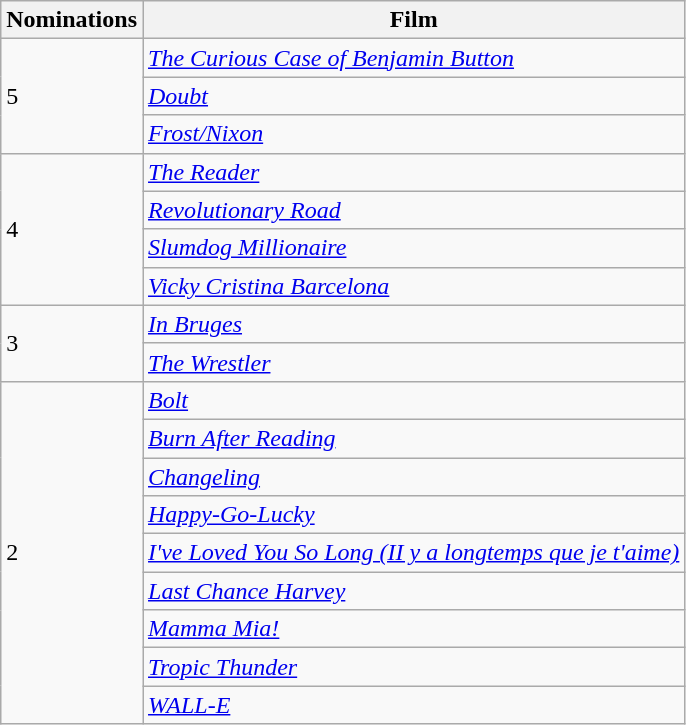<table class="wikitable">
<tr>
<th>Nominations</th>
<th>Film</th>
</tr>
<tr>
<td rowspan="3">5</td>
<td><em><a href='#'>The Curious Case of Benjamin Button</a></em></td>
</tr>
<tr>
<td><em><a href='#'>Doubt</a></em></td>
</tr>
<tr>
<td><em><a href='#'>Frost/Nixon</a></em></td>
</tr>
<tr>
<td rowspan="4">4</td>
<td><em><a href='#'>The Reader</a></em></td>
</tr>
<tr>
<td><em><a href='#'>Revolutionary Road</a></em></td>
</tr>
<tr>
<td><em><a href='#'>Slumdog Millionaire</a></em></td>
</tr>
<tr>
<td><em><a href='#'>Vicky Cristina Barcelona</a></em></td>
</tr>
<tr>
<td rowspan="2">3</td>
<td><em><a href='#'>In Bruges</a></em></td>
</tr>
<tr>
<td><em><a href='#'>The Wrestler</a></em></td>
</tr>
<tr>
<td rowspan="9">2</td>
<td><em><a href='#'>Bolt</a></em></td>
</tr>
<tr>
<td><em><a href='#'>Burn After Reading</a></em></td>
</tr>
<tr>
<td><em><a href='#'>Changeling</a></em></td>
</tr>
<tr>
<td><em><a href='#'>Happy-Go-Lucky</a></em></td>
</tr>
<tr>
<td><em><a href='#'>I've Loved You So Long (II y a longtemps que je t'aime)</a></em></td>
</tr>
<tr>
<td><em><a href='#'>Last Chance Harvey</a></em></td>
</tr>
<tr>
<td><em><a href='#'>Mamma Mia!</a></em></td>
</tr>
<tr>
<td><em><a href='#'>Tropic Thunder</a></em></td>
</tr>
<tr>
<td><em><a href='#'>WALL-E</a></em></td>
</tr>
</table>
